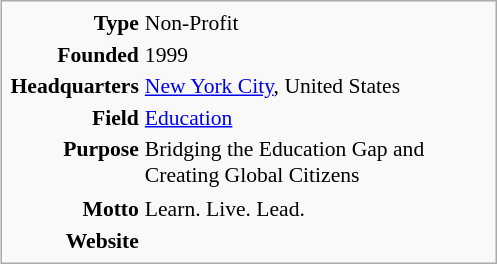<table class="infobox" style="width: 23em; font-size: 90%;">
<tr>
<th style="text-align:right;">Type</th>
<td>Non-Profit</td>
</tr>
<tr>
<th style="text-align:right;">Founded</th>
<td>1999</td>
</tr>
<tr>
<th style="text-align:right;">Headquarters</th>
<td><a href='#'>New York City</a>, United States</td>
</tr>
<tr>
<th style="text-align:right;">Field</th>
<td><a href='#'>Education</a></td>
</tr>
<tr>
<th style="text-align:right;">Purpose</th>
<td>Bridging the Education Gap and Creating Global Citizens</td>
</tr>
<tr>
</tr>
<tr>
<th style="text-align:right;">Motto</th>
<td>Learn. Live. Lead. <br></td>
</tr>
<tr>
<th style="text-align:right;">Website</th>
<td></td>
</tr>
</table>
